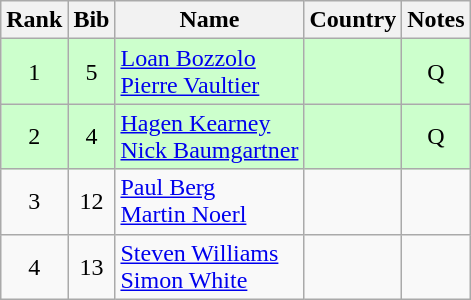<table class="wikitable" style="text-align:center;">
<tr>
<th>Rank</th>
<th>Bib</th>
<th>Name</th>
<th>Country</th>
<th>Notes</th>
</tr>
<tr bgcolor="#ccffcc">
<td>1</td>
<td>5</td>
<td align=left><a href='#'>Loan Bozzolo</a><br><a href='#'>Pierre Vaultier</a></td>
<td align=left></td>
<td>Q</td>
</tr>
<tr bgcolor="#ccffcc">
<td>2</td>
<td>4</td>
<td align=left><a href='#'>Hagen Kearney</a><br><a href='#'>Nick Baumgartner</a></td>
<td align=left></td>
<td>Q</td>
</tr>
<tr>
<td>3</td>
<td>12</td>
<td align=left><a href='#'>Paul Berg</a><br><a href='#'>Martin Noerl</a></td>
<td align=left></td>
<td></td>
</tr>
<tr>
<td>4</td>
<td>13</td>
<td align=left><a href='#'>Steven Williams</a><br><a href='#'>Simon White</a></td>
<td align=left></td>
<td></td>
</tr>
</table>
